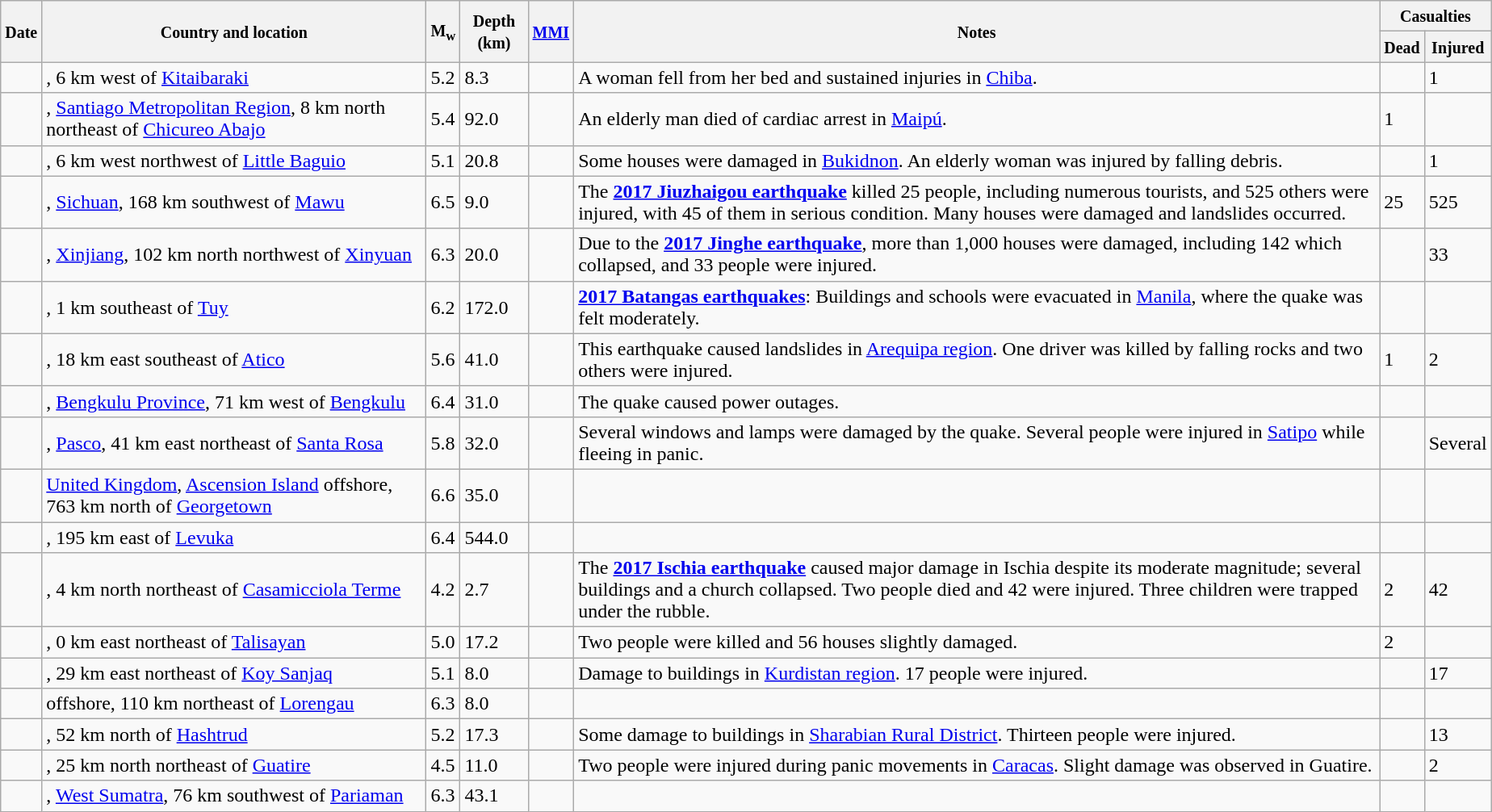<table class="wikitable sortable sort-under" style="border:1px black; margin-left:1em;">
<tr>
<th rowspan="2"><small>Date</small></th>
<th rowspan="2" style="width: 310px"><small>Country and location</small></th>
<th rowspan="2"><small>M<sub>w</sub></small></th>
<th rowspan="2"><small>Depth (km)</small></th>
<th rowspan="2"><small><a href='#'>MMI</a></small></th>
<th rowspan="2" class="unsortable"><small>Notes</small></th>
<th colspan="2"><small>Casualties</small></th>
</tr>
<tr>
<th><small>Dead</small></th>
<th><small>Injured</small></th>
</tr>
<tr>
<td></td>
<td>, 6 km west of <a href='#'>Kitaibaraki</a></td>
<td>5.2</td>
<td>8.3</td>
<td></td>
<td>A woman fell from her bed and sustained injuries in <a href='#'>Chiba</a>.</td>
<td></td>
<td>1</td>
</tr>
<tr>
<td></td>
<td>, <a href='#'>Santiago Metropolitan Region</a>, 8 km north northeast of <a href='#'>Chicureo Abajo</a></td>
<td>5.4</td>
<td>92.0</td>
<td></td>
<td>An elderly man died of cardiac arrest in <a href='#'>Maipú</a>.</td>
<td>1</td>
<td></td>
</tr>
<tr>
<td></td>
<td>, 6 km west northwest of <a href='#'>Little Baguio</a></td>
<td>5.1</td>
<td>20.8</td>
<td></td>
<td>Some houses were damaged in <a href='#'>Bukidnon</a>. An elderly woman was injured by falling debris.</td>
<td></td>
<td>1</td>
</tr>
<tr>
<td></td>
<td>, <a href='#'>Sichuan</a>, 168 km southwest of <a href='#'>Mawu</a></td>
<td>6.5</td>
<td>9.0</td>
<td></td>
<td>The <strong><a href='#'>2017 Jiuzhaigou earthquake</a></strong> killed 25 people, including numerous tourists, and 525 others were injured, with 45 of them in serious condition. Many houses were damaged and landslides occurred.</td>
<td>25</td>
<td>525</td>
</tr>
<tr>
<td></td>
<td>, <a href='#'>Xinjiang</a>, 102 km north northwest of <a href='#'>Xinyuan</a></td>
<td>6.3</td>
<td>20.0</td>
<td></td>
<td>Due to the <strong><a href='#'>2017 Jinghe earthquake</a></strong>, more than 1,000 houses were damaged, including 142 which collapsed, and 33 people were injured.</td>
<td></td>
<td>33</td>
</tr>
<tr>
<td></td>
<td>, 1 km southeast of <a href='#'>Tuy</a></td>
<td>6.2</td>
<td>172.0</td>
<td></td>
<td><strong><a href='#'>2017 Batangas earthquakes</a></strong>: Buildings and schools were evacuated in <a href='#'>Manila</a>, where the quake was felt moderately.</td>
<td></td>
<td></td>
</tr>
<tr>
<td></td>
<td>, 18 km east southeast of <a href='#'>Atico</a></td>
<td>5.6</td>
<td>41.0</td>
<td></td>
<td>This earthquake caused landslides in <a href='#'>Arequipa region</a>. One driver was killed by falling rocks and two others were injured.</td>
<td>1</td>
<td>2</td>
</tr>
<tr>
<td></td>
<td>, <a href='#'>Bengkulu Province</a>, 71 km west of <a href='#'>Bengkulu</a></td>
<td>6.4</td>
<td>31.0</td>
<td></td>
<td>The quake caused power outages.</td>
<td></td>
<td></td>
</tr>
<tr>
<td></td>
<td>, <a href='#'>Pasco</a>, 41 km east northeast of <a href='#'>Santa Rosa</a></td>
<td>5.8</td>
<td>32.0</td>
<td></td>
<td>Several windows and lamps were damaged by the quake. Several people were injured in <a href='#'>Satipo</a> while fleeing in panic.</td>
<td></td>
<td>Several</td>
</tr>
<tr>
<td></td>
<td> <a href='#'>United Kingdom</a>, <a href='#'>Ascension Island</a> offshore, 763 km north of <a href='#'>Georgetown</a></td>
<td>6.6</td>
<td>35.0</td>
<td></td>
<td></td>
<td></td>
<td></td>
</tr>
<tr>
<td></td>
<td>, 195 km east of <a href='#'>Levuka</a></td>
<td>6.4</td>
<td>544.0</td>
<td></td>
<td></td>
<td></td>
<td></td>
</tr>
<tr>
<td></td>
<td>, 4 km north northeast of <a href='#'>Casamicciola Terme</a></td>
<td>4.2</td>
<td>2.7</td>
<td></td>
<td>The <strong><a href='#'>2017 Ischia earthquake</a></strong> caused major damage in Ischia despite its moderate magnitude; several buildings and a church collapsed. Two people died and 42 were injured. Three children were trapped under the rubble.</td>
<td>2</td>
<td>42</td>
</tr>
<tr>
<td></td>
<td>, 0 km east northeast of <a href='#'>Talisayan</a></td>
<td>5.0</td>
<td>17.2</td>
<td></td>
<td>Two people were killed and 56 houses slightly damaged.</td>
<td>2</td>
<td></td>
</tr>
<tr>
<td></td>
<td>, 29 km east northeast of <a href='#'>Koy Sanjaq</a></td>
<td>5.1</td>
<td>8.0</td>
<td></td>
<td>Damage to buildings in <a href='#'>Kurdistan region</a>. 17 people were injured.</td>
<td></td>
<td>17</td>
</tr>
<tr>
<td></td>
<td> offshore, 110 km northeast of <a href='#'>Lorengau</a></td>
<td>6.3</td>
<td>8.0</td>
<td></td>
<td></td>
<td></td>
<td></td>
</tr>
<tr>
<td></td>
<td>, 52 km north of <a href='#'>Hashtrud</a></td>
<td>5.2</td>
<td>17.3</td>
<td></td>
<td>Some damage to buildings in <a href='#'>Sharabian Rural District</a>. Thirteen people were injured.</td>
<td></td>
<td>13</td>
</tr>
<tr>
<td></td>
<td>, 25 km north northeast of <a href='#'>Guatire</a></td>
<td>4.5</td>
<td>11.0</td>
<td></td>
<td>Two people were injured during panic movements in <a href='#'>Caracas</a>. Slight damage was observed in Guatire.</td>
<td></td>
<td>2</td>
</tr>
<tr>
<td></td>
<td>, <a href='#'>West Sumatra</a>, 76 km southwest of <a href='#'>Pariaman</a></td>
<td>6.3</td>
<td>43.1</td>
<td></td>
<td></td>
<td></td>
<td></td>
</tr>
</table>
